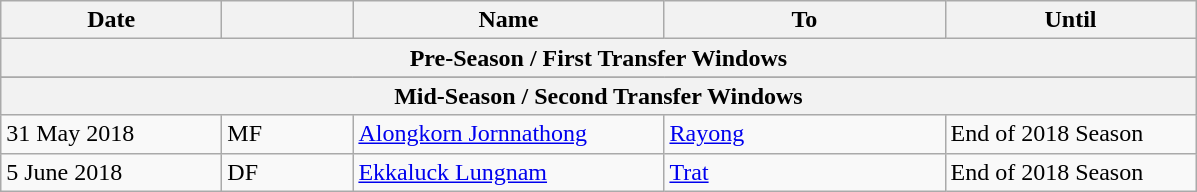<table class="wikitable">
<tr>
<th width=140px>Date</th>
<th width=80px></th>
<th width=200px>Name</th>
<th width=180px>To</th>
<th width=160px>Until</th>
</tr>
<tr>
<th colspan=5>Pre-Season / First Transfer Windows</th>
</tr>
<tr>
</tr>
<tr>
</tr>
<tr>
</tr>
<tr>
</tr>
<tr>
</tr>
<tr>
<th colspan=5>Mid-Season / Second Transfer Windows</th>
</tr>
<tr>
<td>31 May 2018</td>
<td>MF</td>
<td> <a href='#'>Alongkorn Jornnathong</a></td>
<td> <a href='#'>Rayong</a></td>
<td>End of 2018 Season </td>
</tr>
<tr>
<td>5 June 2018</td>
<td>DF</td>
<td> <a href='#'>Ekkaluck Lungnam</a></td>
<td> <a href='#'>Trat</a></td>
<td>End of 2018 Season </td>
</tr>
</table>
